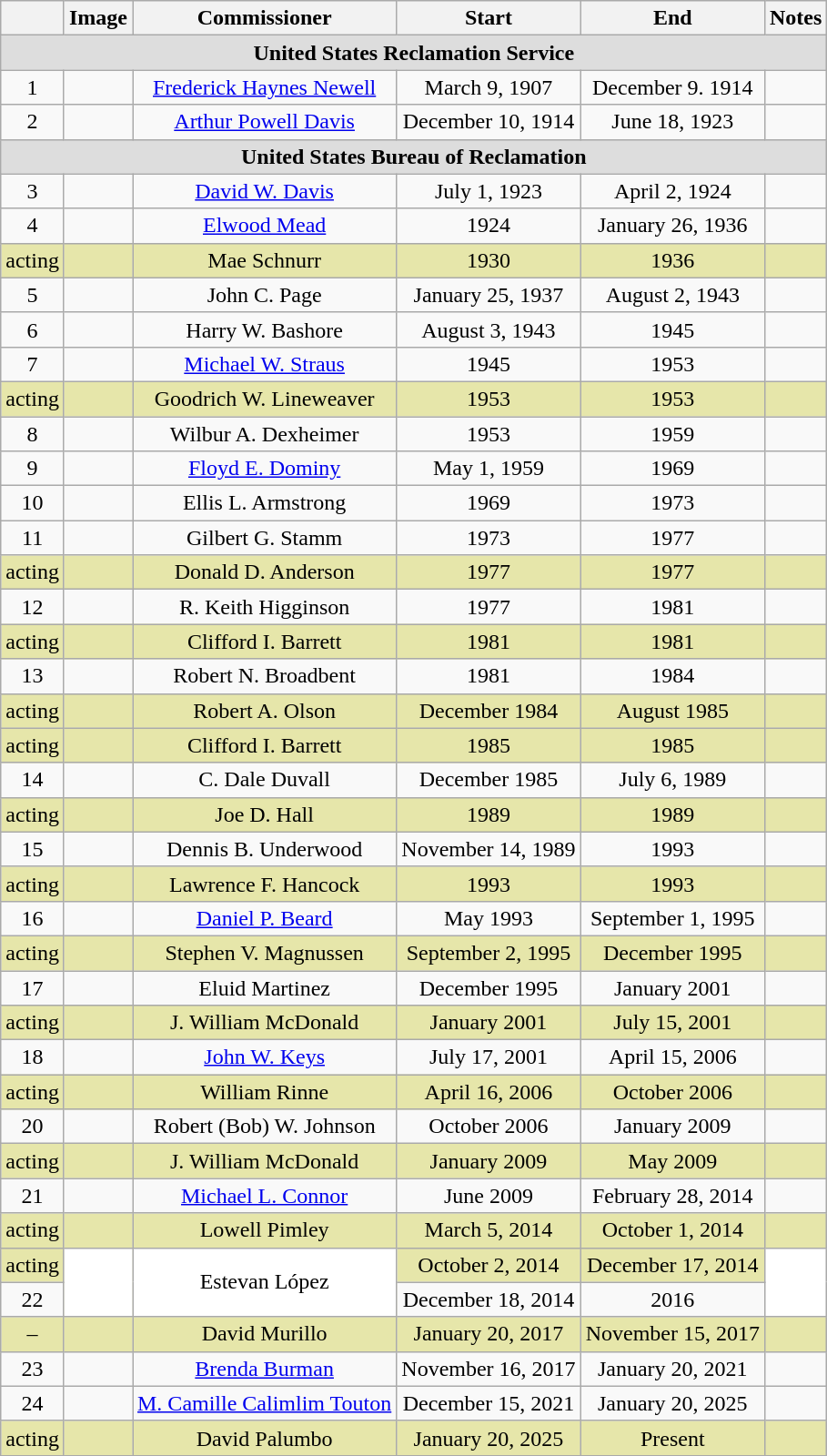<table class="wikitable" style="text-align:center">
<tr>
<th></th>
<th>Image</th>
<th>Commissioner</th>
<th>Start</th>
<th>End</th>
<th>Notes</th>
</tr>
<tr>
<td colspan="6" bgcolor="#dddddd" style="font-weight: bold;">United States Reclamation Service</td>
</tr>
<tr>
<td>1</td>
<td></td>
<td><a href='#'>Frederick Haynes Newell</a></td>
<td>March 9, 1907</td>
<td>December 9. 1914</td>
<td></td>
</tr>
<tr>
<td>2</td>
<td></td>
<td><a href='#'>Arthur Powell Davis</a></td>
<td nowrap>December 10, 1914</td>
<td>June 18, 1923</td>
<td></td>
</tr>
<tr>
<td colspan="6" bgcolor="#dddddd" style="font-weight: bold;">United States Bureau of Reclamation</td>
</tr>
<tr>
<td>3</td>
<td></td>
<td><a href='#'>David W. Davis</a></td>
<td>July 1, 1923</td>
<td>April 2, 1924</td>
<td></td>
</tr>
<tr>
<td>4</td>
<td></td>
<td><a href='#'>Elwood Mead</a></td>
<td>1924</td>
<td nowrap>January 26, 1936</td>
<td></td>
</tr>
<tr bgcolor="#e6e6aa">
<td>acting</td>
<td></td>
<td>Mae Schnurr</td>
<td>1930</td>
<td>1936</td>
<td></td>
</tr>
<tr>
<td>5</td>
<td></td>
<td>John C. Page</td>
<td>January 25, 1937</td>
<td>August 2, 1943</td>
<td></td>
</tr>
<tr>
<td>6</td>
<td></td>
<td>Harry W. Bashore</td>
<td>August 3, 1943</td>
<td>1945</td>
<td></td>
</tr>
<tr>
<td>7</td>
<td></td>
<td><a href='#'>Michael W. Straus</a></td>
<td>1945</td>
<td>1953</td>
<td></td>
</tr>
<tr bgcolor="#e6e6aa">
<td>acting</td>
<td></td>
<td>Goodrich W. Lineweaver</td>
<td>1953</td>
<td>1953</td>
<td></td>
</tr>
<tr>
<td>8</td>
<td></td>
<td>Wilbur A. Dexheimer</td>
<td>1953</td>
<td>1959</td>
<td></td>
</tr>
<tr>
<td>9</td>
<td></td>
<td><a href='#'>Floyd E. Dominy</a></td>
<td>May 1, 1959</td>
<td>1969</td>
<td></td>
</tr>
<tr>
<td>10</td>
<td></td>
<td>Ellis L. Armstrong</td>
<td>1969</td>
<td>1973</td>
<td></td>
</tr>
<tr>
<td>11</td>
<td></td>
<td>Gilbert G. Stamm</td>
<td>1973</td>
<td>1977</td>
<td></td>
</tr>
<tr bgcolor="#e6e6aa">
<td>acting</td>
<td></td>
<td>Donald D. Anderson</td>
<td>1977</td>
<td>1977</td>
<td></td>
</tr>
<tr>
<td>12</td>
<td></td>
<td>R. Keith Higginson</td>
<td>1977</td>
<td>1981</td>
<td></td>
</tr>
<tr bgcolor="#e6e6aa">
<td>acting</td>
<td></td>
<td>Clifford I. Barrett</td>
<td>1981</td>
<td>1981</td>
<td></td>
</tr>
<tr>
<td>13</td>
<td></td>
<td>Robert N. Broadbent</td>
<td>1981</td>
<td>1984</td>
<td></td>
</tr>
<tr bgcolor="#e6e6aa">
<td>acting</td>
<td></td>
<td>Robert A. Olson</td>
<td>December 1984</td>
<td>August 1985</td>
<td></td>
</tr>
<tr bgcolor="#e6e6aa">
<td>acting</td>
<td></td>
<td>Clifford I. Barrett</td>
<td>1985</td>
<td>1985</td>
<td></td>
</tr>
<tr>
<td>14</td>
<td></td>
<td>C. Dale Duvall</td>
<td>December 1985</td>
<td>July 6, 1989</td>
<td></td>
</tr>
<tr bgcolor="#e6e6aa">
<td>acting</td>
<td></td>
<td>Joe D. Hall</td>
<td>1989</td>
<td>1989</td>
<td></td>
</tr>
<tr>
<td>15</td>
<td></td>
<td>Dennis B. Underwood</td>
<td>November 14, 1989</td>
<td>1993</td>
<td></td>
</tr>
<tr bgcolor="#e6e6aa">
<td>acting</td>
<td></td>
<td>Lawrence F. Hancock</td>
<td>1993</td>
<td>1993</td>
<td></td>
</tr>
<tr>
<td>16</td>
<td></td>
<td><a href='#'>Daniel P. Beard</a></td>
<td>May 1993</td>
<td>September 1, 1995</td>
<td></td>
</tr>
<tr bgcolor="#e6e6aa">
<td>acting</td>
<td></td>
<td>Stephen V. Magnussen</td>
<td>September 2, 1995</td>
<td>December 1995</td>
<td></td>
</tr>
<tr>
<td>17</td>
<td></td>
<td>Eluid Martinez</td>
<td>December 1995</td>
<td>January 2001</td>
<td></td>
</tr>
<tr bgcolor="#e6e6aa">
<td>acting</td>
<td></td>
<td>J. William McDonald</td>
<td>January 2001</td>
<td>July 15, 2001</td>
<td></td>
</tr>
<tr>
<td>18</td>
<td></td>
<td><a href='#'>John W. Keys</a></td>
<td>July 17, 2001</td>
<td>April 15, 2006</td>
<td></td>
</tr>
<tr bgcolor="#e6e6aa">
<td>acting</td>
<td></td>
<td>William Rinne</td>
<td>April 16, 2006</td>
<td>October 2006</td>
<td></td>
</tr>
<tr>
<td>20</td>
<td></td>
<td>Robert (Bob) W. Johnson</td>
<td>October 2006</td>
<td>January 2009</td>
<td></td>
</tr>
<tr bgcolor="#e6e6aa">
<td>acting</td>
<td></td>
<td>J. William McDonald</td>
<td>January 2009</td>
<td>May 2009</td>
<td></td>
</tr>
<tr>
<td>21</td>
<td></td>
<td><a href='#'>Michael L. Connor</a></td>
<td>June 2009</td>
<td>February 28, 2014</td>
<td></td>
</tr>
<tr bgcolor="#e6e6aa">
<td>acting</td>
<td></td>
<td>Lowell Pimley</td>
<td>March 5, 2014</td>
<td>October 1, 2014</td>
<td></td>
</tr>
<tr bgcolor="#e6e6aa">
<td>acting</td>
<td rowspan="2" bgcolor="#ffffff"></td>
<td rowspan="2" bgcolor="#ffffff">Estevan López</td>
<td>October 2, 2014</td>
<td nowrap>December 17, 2014</td>
<td rowspan="2" bgcolor="#ffffff"></td>
</tr>
<tr>
<td>22</td>
<td>December 18, 2014</td>
<td>2016</td>
</tr>
<tr bgcolor="#e6e6aa">
<td>–</td>
<td></td>
<td>David Murillo</td>
<td>January 20, 2017</td>
<td nowrap>November 15, 2017</td>
<td></td>
</tr>
<tr>
<td>23</td>
<td></td>
<td><a href='#'>Brenda Burman</a></td>
<td>November 16, 2017</td>
<td>January 20, 2021</td>
<td></td>
</tr>
<tr>
<td>24</td>
<td></td>
<td nowrap><a href='#'>M. Camille Calimlim Touton</a></td>
<td>December 15, 2021</td>
<td>January 20, 2025</td>
<td></td>
</tr>
<tr bgcolor="#e6e6aa">
<td>acting</td>
<td></td>
<td>David Palumbo</td>
<td>January 20, 2025</td>
<td>Present</td>
<td></td>
</tr>
<tr>
</tr>
</table>
